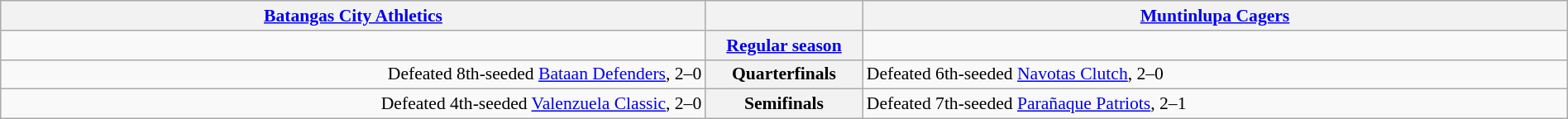<table style="width:100%; font-size:90%" class="wikitable">
<tr valign=top>
<th style="width:45%;"><a href='#'>Batangas City Athletics</a></th>
<th></th>
<th style="width:45%;"><a href='#'>Muntinlupa Cagers</a></th>
</tr>
<tr>
<td align=left></td>
<th><a href='#'>Regular season</a></th>
<td align=left></td>
</tr>
<tr>
<td align=right>Defeated 8th-seeded <a href='#'>Bataan Defenders</a>, 2–0</td>
<th>Quarterfinals</th>
<td align=left>Defeated 6th-seeded <a href='#'>Navotas Clutch</a>, 2–0</td>
</tr>
<tr>
<td align=right>Defeated 4th-seeded <a href='#'>Valenzuela Classic</a>, 2–0</td>
<th>Semifinals</th>
<td align=left>Defeated 7th-seeded <a href='#'>Parañaque Patriots</a>, 2–1</td>
</tr>
</table>
